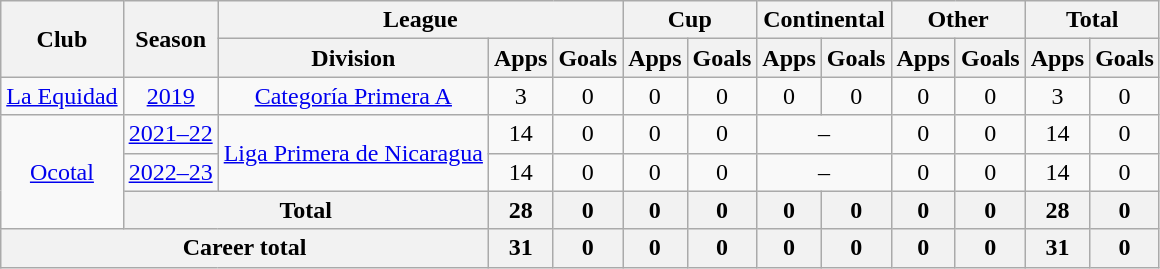<table class=wikitable style=text-align:center>
<tr>
<th rowspan="2">Club</th>
<th rowspan="2">Season</th>
<th colspan="3">League</th>
<th colspan="2">Cup</th>
<th colspan="2">Continental</th>
<th colspan="2">Other</th>
<th colspan="2">Total</th>
</tr>
<tr>
<th>Division</th>
<th>Apps</th>
<th>Goals</th>
<th>Apps</th>
<th>Goals</th>
<th>Apps</th>
<th>Goals</th>
<th>Apps</th>
<th>Goals</th>
<th>Apps</th>
<th>Goals</th>
</tr>
<tr>
<td><a href='#'>La Equidad</a></td>
<td><a href='#'>2019</a></td>
<td><a href='#'>Categoría Primera A</a></td>
<td>3</td>
<td>0</td>
<td>0</td>
<td>0</td>
<td>0</td>
<td>0</td>
<td>0</td>
<td>0</td>
<td>3</td>
<td>0</td>
</tr>
<tr>
<td rowspan="3"><a href='#'>Ocotal</a></td>
<td><a href='#'>2021–22</a></td>
<td rowspan="2"><a href='#'>Liga Primera de Nicaragua</a></td>
<td>14</td>
<td>0</td>
<td>0</td>
<td>0</td>
<td colspan="2">–</td>
<td>0</td>
<td>0</td>
<td>14</td>
<td>0</td>
</tr>
<tr>
<td><a href='#'>2022–23</a></td>
<td>14</td>
<td>0</td>
<td>0</td>
<td>0</td>
<td colspan="2">–</td>
<td>0</td>
<td>0</td>
<td>14</td>
<td>0</td>
</tr>
<tr>
<th colspan="2"><strong>Total</strong></th>
<th>28</th>
<th>0</th>
<th>0</th>
<th>0</th>
<th>0</th>
<th>0</th>
<th>0</th>
<th>0</th>
<th>28</th>
<th>0</th>
</tr>
<tr>
<th colspan="3"><strong>Career total</strong></th>
<th>31</th>
<th>0</th>
<th>0</th>
<th>0</th>
<th>0</th>
<th>0</th>
<th>0</th>
<th>0</th>
<th>31</th>
<th>0</th>
</tr>
</table>
